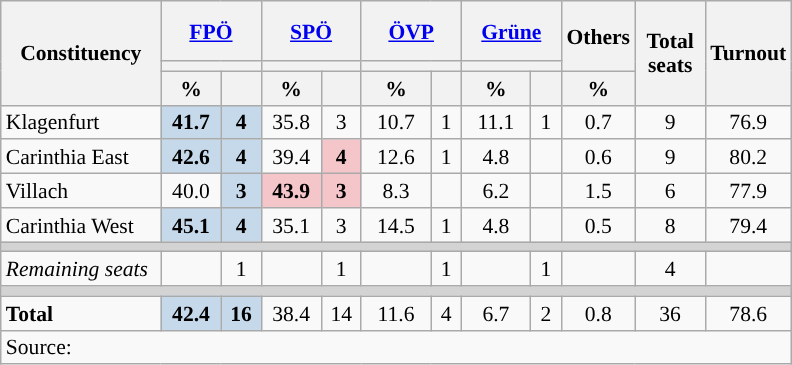<table class="wikitable" style="text-align:center;font-size:90%;line-height:16px">
<tr style="height:40px;">
<th style="width:100px;" rowspan="3">Constituency</th>
<th style="width:60px;" colspan="2"><a href='#'>FPÖ</a></th>
<th style="width:60px;" colspan="2"><a href='#'>SPÖ</a></th>
<th style="width:60px;" colspan="2"><a href='#'>ÖVP</a></th>
<th style="width:60px;" colspan="2"><a href='#'>Grüne</a></th>
<th class="unsortable" style="width:40px;" rowspan="2">Others</th>
<th class="unsortable" style="width:40px;" rowspan="3">Total<br>seats</th>
<th class="unsortable" style="width:40px;" rowspan="3">Turnout</th>
</tr>
<tr>
<th colspan="2" style="background:"></th>
<th colspan="2" style="background:"></th>
<th colspan="2" style="background:"></th>
<th colspan="2" style="background:"></th>
</tr>
<tr>
<th class=unsortable>%</th>
<th class=unsortable></th>
<th class=unsortable>%</th>
<th class=unsortable></th>
<th class=unsortable>%</th>
<th class=unsortable></th>
<th class=unsortable>%</th>
<th class=unsortable></th>
<th class=unsortable>%</th>
</tr>
<tr>
<td align=left>Klagenfurt</td>
<td bgcolor=#C6D9EA><strong>41.7</strong></td>
<td bgcolor=#C6D9EA><strong>4</strong></td>
<td>35.8</td>
<td>3</td>
<td>10.7</td>
<td>1</td>
<td>11.1</td>
<td>1</td>
<td>0.7</td>
<td>9</td>
<td>76.9</td>
</tr>
<tr>
<td align=left>Carinthia East</td>
<td bgcolor=#C6D9EA><strong>42.6</strong></td>
<td bgcolor=#C6D9EA><strong>4</strong></td>
<td>39.4</td>
<td bgcolor=#F4C6C9><strong>4</strong></td>
<td>12.6</td>
<td>1</td>
<td>4.8</td>
<td></td>
<td>0.6</td>
<td>9</td>
<td>80.2</td>
</tr>
<tr>
<td align=left>Villach</td>
<td>40.0</td>
<td bgcolor=#C6D9EA><strong>3</strong></td>
<td bgcolor=#F4C6C9><strong>43.9</strong></td>
<td bgcolor=#F4C6C9><strong>3</strong></td>
<td>8.3</td>
<td></td>
<td>6.2</td>
<td></td>
<td>1.5</td>
<td>6</td>
<td>77.9</td>
</tr>
<tr>
<td align=left>Carinthia West</td>
<td bgcolor=#C6D9EA><strong>45.1</strong></td>
<td bgcolor=#C6D9EA><strong>4</strong></td>
<td>35.1</td>
<td>3</td>
<td>14.5</td>
<td>1</td>
<td>4.8</td>
<td></td>
<td>0.5</td>
<td>8</td>
<td>79.4</td>
</tr>
<tr>
<td colspan=12 bgcolor=lightgrey></td>
</tr>
<tr>
<td align=left><em>Remaining seats</em></td>
<td></td>
<td>1</td>
<td></td>
<td>1</td>
<td></td>
<td>1</td>
<td></td>
<td>1</td>
<td></td>
<td>4</td>
<td></td>
</tr>
<tr>
<td colspan=12 bgcolor=lightgrey></td>
</tr>
<tr>
<td align=left><strong>Total</strong></td>
<td bgcolor=#C6D9EA><strong>42.4</strong></td>
<td bgcolor=#C6D9EA><strong>16</strong></td>
<td>38.4</td>
<td>14</td>
<td>11.6</td>
<td>4</td>
<td>6.7</td>
<td>2</td>
<td>0.8</td>
<td>36</td>
<td>78.6</td>
</tr>
<tr class=sortbottom>
<td colspan=12 align=left>Source: </td>
</tr>
</table>
